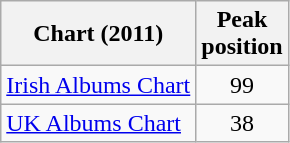<table class="wikitable sortable">
<tr>
<th>Chart (2011)</th>
<th>Peak<br>position</th>
</tr>
<tr>
<td><a href='#'>Irish Albums Chart</a></td>
<td style="text-align:center;">99</td>
</tr>
<tr>
<td><a href='#'>UK Albums Chart</a></td>
<td style="text-align:center;">38</td>
</tr>
</table>
